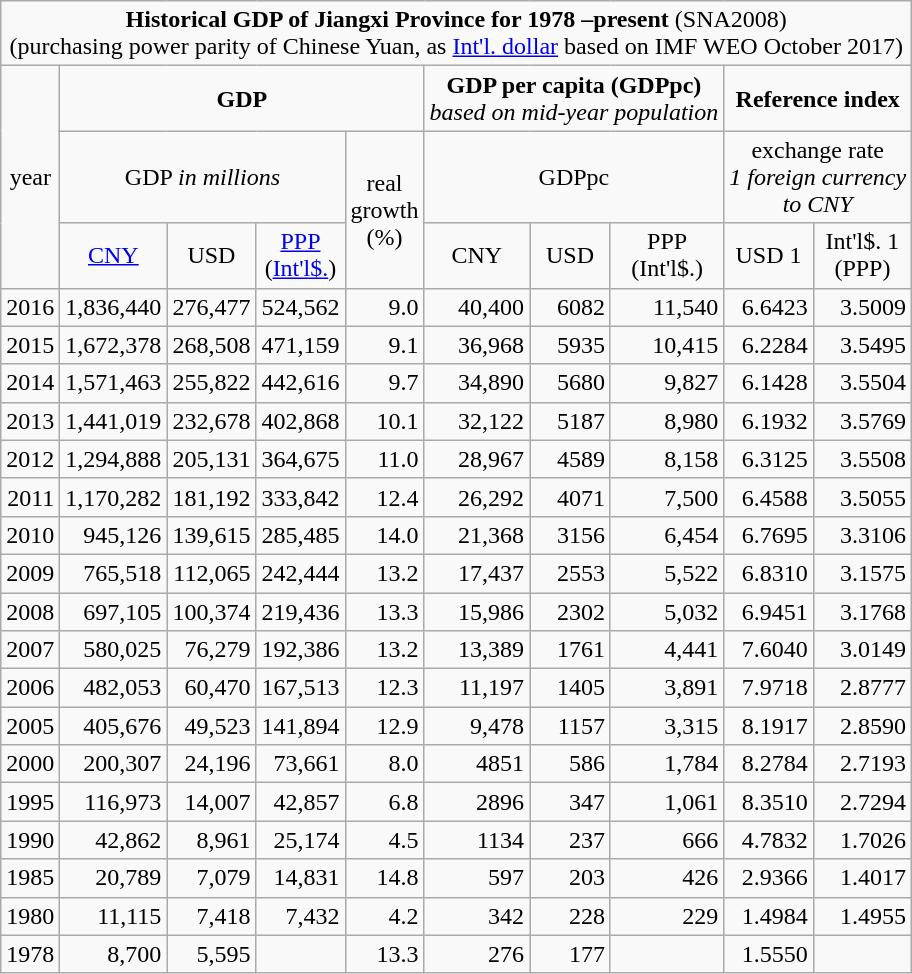<table class="wikitable sortable">
<tr>
<td align=center colspan=10><strong>Historical GDP of Jiangxi Province for 1978 –present</strong> (SNA2008)<br>(purchasing power parity of Chinese Yuan, as <a href='#'>Int'l. dollar</a> based on IMF WEO October 2017)</td>
</tr>
<tr align=center>
<td align=center rowspan=3>year</td>
<td align=center colspan=4><strong>GDP</strong></td>
<td align=center colspan=3><strong>GDP per capita (GDPpc)<br></strong> <em>based on mid-year population </em></td>
<td align=center colspan=2><strong>Reference index</strong></td>
</tr>
<tr align=center>
<td align=center colspan=3>GDP  <em>in millions</em></td>
<td align=center rowspan=2>real<br>growth<br>(%)</td>
<td align=center colspan=3>GDPpc</td>
<td align=center colspan=2>exchange rate<br><em>1 foreign currency<br> to CNY </em></td>
</tr>
<tr align=center>
<td><a href='#'>CNY</a></td>
<td>USD</td>
<td><a href='#'>PPP</a><br>(<a href='#'>Int'l$.</a>)</td>
<td>CNY</td>
<td>USD</td>
<td>PPP<br>(Int'l$.)</td>
<td>USD 1</td>
<td>Int'l$. 1<br>(PPP)</td>
</tr>
<tr align=right>
<td>2016</td>
<td>1,836,440</td>
<td>276,477</td>
<td>524,562</td>
<td>9.0</td>
<td>40,400</td>
<td>6082</td>
<td>11,540</td>
<td>6.6423</td>
<td>3.5009</td>
</tr>
<tr align=right>
<td>2015</td>
<td>1,672,378</td>
<td>268,508</td>
<td>471,159</td>
<td>9.1</td>
<td>36,968</td>
<td>5935</td>
<td>10,415</td>
<td>6.2284</td>
<td>3.5495</td>
</tr>
<tr align=right>
<td>2014</td>
<td>1,571,463</td>
<td>255,822</td>
<td>442,616</td>
<td>9.7</td>
<td>34,890</td>
<td>5680</td>
<td>9,827</td>
<td>6.1428</td>
<td>3.5504</td>
</tr>
<tr align=right>
<td>2013</td>
<td>1,441,019</td>
<td>232,678</td>
<td>402,868</td>
<td>10.1</td>
<td>32,122</td>
<td>5187</td>
<td>8,980</td>
<td>6.1932</td>
<td>3.5769</td>
</tr>
<tr align=right>
<td>2012</td>
<td>1,294,888</td>
<td>205,131</td>
<td>364,675</td>
<td>11.0</td>
<td>28,967</td>
<td>4589</td>
<td>8,158</td>
<td>6.3125</td>
<td>3.5508</td>
</tr>
<tr align=right>
<td>2011</td>
<td>1,170,282</td>
<td>181,192</td>
<td>333,842</td>
<td>12.4</td>
<td>26,292</td>
<td>4071</td>
<td>7,500</td>
<td>6.4588</td>
<td>3.5055</td>
</tr>
<tr align=right>
<td>2010</td>
<td>945,126</td>
<td>139,615</td>
<td>285,485</td>
<td>14.0</td>
<td>21,368</td>
<td>3156</td>
<td>6,454</td>
<td>6.7695</td>
<td>3.3106</td>
</tr>
<tr align=right>
<td>2009</td>
<td>765,518</td>
<td>112,065</td>
<td>242,444</td>
<td>13.2</td>
<td>17,437</td>
<td>2553</td>
<td>5,522</td>
<td>6.8310</td>
<td>3.1575</td>
</tr>
<tr align=right>
<td>2008</td>
<td>697,105</td>
<td>100,374</td>
<td>219,436</td>
<td>13.3</td>
<td>15,986</td>
<td>2302</td>
<td>5,032</td>
<td>6.9451</td>
<td>3.1768</td>
</tr>
<tr align=right>
<td>2007</td>
<td>580,025</td>
<td>76,279</td>
<td>192,386</td>
<td>13.2</td>
<td>13,389</td>
<td>1761</td>
<td>4,441</td>
<td>7.6040</td>
<td>3.0149</td>
</tr>
<tr align=right>
<td>2006</td>
<td>482,053</td>
<td>60,470</td>
<td>167,513</td>
<td>12.3</td>
<td>11,197</td>
<td>1405</td>
<td>3,891</td>
<td>7.9718</td>
<td>2.8777</td>
</tr>
<tr align=right>
<td>2005</td>
<td>405,676</td>
<td>49,523</td>
<td>141,894</td>
<td>12.9</td>
<td>9,478</td>
<td>1157</td>
<td>3,315</td>
<td>8.1917</td>
<td>2.8590</td>
</tr>
<tr align=right>
<td>2000</td>
<td>200,307</td>
<td>24,196</td>
<td>73,661</td>
<td>8.0</td>
<td>4851</td>
<td>586</td>
<td>1,784</td>
<td>8.2784</td>
<td>2.7193</td>
</tr>
<tr align=right>
<td>1995</td>
<td>116,973</td>
<td>14,007</td>
<td>42,857</td>
<td>6.8</td>
<td>2896</td>
<td>347</td>
<td>1,061</td>
<td>8.3510</td>
<td>2.7294</td>
</tr>
<tr align=right>
<td>1990</td>
<td>42,862</td>
<td>8,961</td>
<td>25,174</td>
<td>4.5</td>
<td>1134</td>
<td>237</td>
<td>666</td>
<td>4.7832</td>
<td>1.7026</td>
</tr>
<tr align=right>
<td>1985</td>
<td>20,789</td>
<td>7,079</td>
<td>14,831</td>
<td>14.8</td>
<td>597</td>
<td>203</td>
<td>426</td>
<td>2.9366</td>
<td>1.4017</td>
</tr>
<tr align=right>
<td>1980</td>
<td>11,115</td>
<td>7,418</td>
<td>7,432</td>
<td>4.2</td>
<td>342</td>
<td>228</td>
<td>229</td>
<td>1.4984</td>
<td>1.4955</td>
</tr>
<tr align=right>
<td>1978</td>
<td>8,700</td>
<td>5,595</td>
<td></td>
<td>13.3</td>
<td>276</td>
<td>177</td>
<td></td>
<td>1.5550</td>
<td></td>
</tr>
</table>
